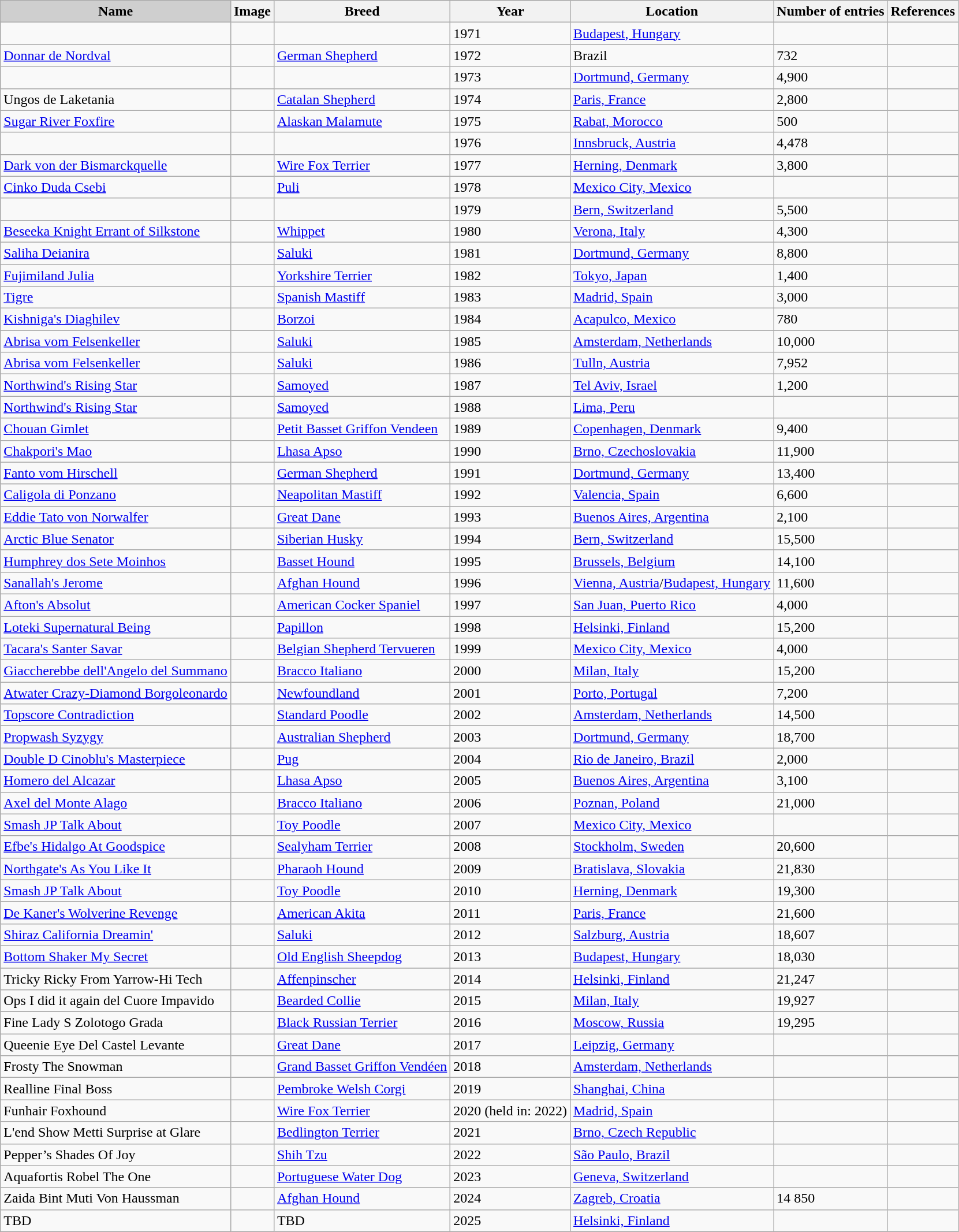<table class="wikitable sortable">
<tr>
<th style="background-color:#cfcfcf;"  align="center">Name</th>
<th>Image</th>
<th>Breed</th>
<th>Year</th>
<th>Location</th>
<th>Number of entries</th>
<th class="unsortable">References</th>
</tr>
<tr>
<td></td>
<td></td>
<td></td>
<td>1971</td>
<td><a href='#'>Budapest, Hungary</a></td>
<td></td>
<td></td>
</tr>
<tr>
<td><a href='#'>Donnar de Nordval</a></td>
<td></td>
<td><a href='#'>German Shepherd</a></td>
<td>1972</td>
<td>Brazil</td>
<td>732</td>
<td></td>
</tr>
<tr>
<td></td>
<td></td>
<td></td>
<td>1973</td>
<td><a href='#'>Dortmund, Germany</a></td>
<td>4,900</td>
<td></td>
</tr>
<tr>
<td>Ungos de Laketania</td>
<td></td>
<td><a href='#'>Catalan Shepherd</a></td>
<td>1974</td>
<td><a href='#'>Paris, France</a></td>
<td>2,800</td>
<td></td>
</tr>
<tr>
<td><a href='#'>Sugar River Foxfire</a></td>
<td></td>
<td><a href='#'>Alaskan Malamute</a></td>
<td>1975</td>
<td><a href='#'>Rabat, Morocco</a></td>
<td>500</td>
<td></td>
</tr>
<tr>
<td></td>
<td></td>
<td></td>
<td>1976</td>
<td><a href='#'>Innsbruck, Austria</a></td>
<td>4,478</td>
<td></td>
</tr>
<tr>
<td><a href='#'>Dark von der Bismarckquelle</a></td>
<td></td>
<td><a href='#'>Wire Fox Terrier</a></td>
<td>1977</td>
<td><a href='#'>Herning, Denmark</a></td>
<td>3,800</td>
<td></td>
</tr>
<tr>
<td><a href='#'>Cinko Duda Csebi</a></td>
<td></td>
<td><a href='#'>Puli</a></td>
<td>1978</td>
<td><a href='#'>Mexico City, Mexico</a></td>
<td></td>
<td></td>
</tr>
<tr>
<td></td>
<td></td>
<td></td>
<td>1979</td>
<td><a href='#'>Bern, Switzerland</a></td>
<td>5,500</td>
<td></td>
</tr>
<tr>
<td><a href='#'>Beseeka Knight Errant of Silkstone</a></td>
<td></td>
<td><a href='#'>Whippet</a></td>
<td>1980</td>
<td><a href='#'>Verona, Italy</a></td>
<td>4,300</td>
<td></td>
</tr>
<tr>
<td><a href='#'>Saliha Deianira</a></td>
<td></td>
<td><a href='#'>Saluki</a></td>
<td>1981</td>
<td><a href='#'>Dortmund, Germany</a></td>
<td>8,800</td>
<td></td>
</tr>
<tr>
<td><a href='#'>Fujimiland Julia</a></td>
<td></td>
<td><a href='#'>Yorkshire Terrier</a></td>
<td>1982</td>
<td><a href='#'>Tokyo, Japan</a></td>
<td>1,400</td>
<td></td>
</tr>
<tr>
<td><a href='#'>Tigre</a></td>
<td></td>
<td><a href='#'>Spanish Mastiff</a></td>
<td>1983</td>
<td><a href='#'>Madrid, Spain</a></td>
<td>3,000</td>
<td></td>
</tr>
<tr>
<td><a href='#'>Kishniga's Diaghilev</a></td>
<td></td>
<td><a href='#'>Borzoi</a></td>
<td>1984</td>
<td><a href='#'>Acapulco, Mexico</a></td>
<td>780</td>
<td></td>
</tr>
<tr>
<td><a href='#'>Abrisa vom Felsenkeller</a></td>
<td></td>
<td><a href='#'>Saluki</a></td>
<td>1985</td>
<td><a href='#'>Amsterdam, Netherlands</a></td>
<td>10,000</td>
<td></td>
</tr>
<tr>
<td><a href='#'>Abrisa vom Felsenkeller</a></td>
<td></td>
<td><a href='#'>Saluki</a></td>
<td>1986</td>
<td><a href='#'>Tulln, Austria</a></td>
<td>7,952</td>
<td></td>
</tr>
<tr>
<td><a href='#'>Northwind's Rising Star</a></td>
<td></td>
<td><a href='#'>Samoyed</a></td>
<td>1987</td>
<td><a href='#'>Tel Aviv, Israel</a></td>
<td>1,200</td>
<td></td>
</tr>
<tr>
<td><a href='#'>Northwind's Rising Star</a></td>
<td></td>
<td><a href='#'>Samoyed</a></td>
<td>1988</td>
<td><a href='#'>Lima, Peru</a></td>
<td></td>
<td></td>
</tr>
<tr>
<td><a href='#'>Chouan Gimlet</a></td>
<td></td>
<td><a href='#'>Petit Basset Griffon Vendeen</a></td>
<td>1989</td>
<td><a href='#'>Copenhagen, Denmark</a></td>
<td>9,400</td>
<td></td>
</tr>
<tr>
<td><a href='#'>Chakpori's Mao</a></td>
<td></td>
<td><a href='#'>Lhasa Apso</a></td>
<td>1990</td>
<td><a href='#'>Brno, Czechoslovakia</a></td>
<td>11,900</td>
<td></td>
</tr>
<tr>
<td><a href='#'>Fanto vom Hirschell</a></td>
<td></td>
<td><a href='#'>German Shepherd</a></td>
<td>1991</td>
<td><a href='#'>Dortmund, Germany</a></td>
<td>13,400</td>
<td></td>
</tr>
<tr>
<td><a href='#'>Caligola di Ponzano</a></td>
<td></td>
<td><a href='#'>Neapolitan Mastiff</a></td>
<td>1992</td>
<td><a href='#'>Valencia, Spain</a></td>
<td>6,600</td>
<td></td>
</tr>
<tr>
<td><a href='#'>Eddie Tato von Norwalfer</a></td>
<td></td>
<td><a href='#'>Great Dane</a></td>
<td>1993</td>
<td><a href='#'>Buenos Aires, Argentina</a></td>
<td>2,100</td>
<td></td>
</tr>
<tr>
<td><a href='#'>Arctic Blue Senator</a></td>
<td></td>
<td><a href='#'>Siberian Husky</a></td>
<td>1994</td>
<td><a href='#'>Bern, Switzerland</a></td>
<td>15,500</td>
<td></td>
</tr>
<tr>
<td><a href='#'>Humphrey dos Sete Moinhos</a></td>
<td></td>
<td><a href='#'>Basset Hound</a></td>
<td>1995</td>
<td><a href='#'>Brussels, Belgium</a></td>
<td>14,100</td>
<td></td>
</tr>
<tr>
<td><a href='#'>Sanallah's Jerome</a></td>
<td></td>
<td><a href='#'>Afghan Hound</a></td>
<td>1996</td>
<td><a href='#'>Vienna, Austria</a>/<a href='#'>Budapest, Hungary</a></td>
<td>11,600</td>
<td></td>
</tr>
<tr>
<td><a href='#'>Afton's Absolut</a></td>
<td></td>
<td><a href='#'>American Cocker Spaniel</a></td>
<td>1997</td>
<td><a href='#'>San Juan, Puerto Rico</a></td>
<td>4,000</td>
<td></td>
</tr>
<tr>
<td><a href='#'>Loteki Supernatural Being</a></td>
<td></td>
<td><a href='#'>Papillon</a></td>
<td>1998</td>
<td><a href='#'>Helsinki, Finland</a></td>
<td>15,200</td>
<td></td>
</tr>
<tr>
<td><a href='#'>Tacara's Santer Savar</a></td>
<td></td>
<td><a href='#'>Belgian Shepherd Tervueren</a></td>
<td>1999</td>
<td><a href='#'>Mexico City, Mexico</a></td>
<td>4,000</td>
<td></td>
</tr>
<tr>
<td><a href='#'>Giaccherebbe dell'Angelo del Summano</a></td>
<td></td>
<td><a href='#'>Bracco Italiano</a></td>
<td>2000</td>
<td><a href='#'>Milan, Italy</a></td>
<td>15,200</td>
<td></td>
</tr>
<tr>
<td><a href='#'>Atwater Crazy-Diamond Borgoleonardo</a></td>
<td></td>
<td><a href='#'>Newfoundland</a></td>
<td>2001</td>
<td><a href='#'>Porto, Portugal</a></td>
<td>7,200</td>
<td></td>
</tr>
<tr>
<td><a href='#'>Topscore Contradiction</a></td>
<td></td>
<td><a href='#'>Standard Poodle</a></td>
<td>2002</td>
<td><a href='#'>Amsterdam, Netherlands</a></td>
<td>14,500</td>
<td></td>
</tr>
<tr>
<td><a href='#'>Propwash Syzygy </a></td>
<td></td>
<td><a href='#'>Australian Shepherd</a></td>
<td>2003</td>
<td><a href='#'>Dortmund, Germany</a></td>
<td>18,700</td>
<td></td>
</tr>
<tr>
<td><a href='#'>Double D Cinoblu's Masterpiece</a></td>
<td></td>
<td><a href='#'>Pug</a></td>
<td>2004</td>
<td><a href='#'>Rio de Janeiro, Brazil</a></td>
<td>2,000</td>
<td></td>
</tr>
<tr>
<td><a href='#'>Homero del Alcazar</a></td>
<td></td>
<td><a href='#'>Lhasa Apso</a></td>
<td>2005</td>
<td><a href='#'>Buenos Aires, Argentina</a></td>
<td>3,100</td>
<td></td>
</tr>
<tr>
<td><a href='#'>Axel del Monte Alago</a></td>
<td></td>
<td><a href='#'>Bracco Italiano</a></td>
<td>2006</td>
<td><a href='#'>Poznan, Poland</a></td>
<td>21,000</td>
<td></td>
</tr>
<tr>
<td><a href='#'>Smash JP Talk About</a></td>
<td></td>
<td><a href='#'>Toy Poodle</a></td>
<td>2007</td>
<td><a href='#'>Mexico City, Mexico</a></td>
<td></td>
<td></td>
</tr>
<tr>
<td><a href='#'>Efbe's Hidalgo At Goodspice</a></td>
<td></td>
<td><a href='#'>Sealyham Terrier</a></td>
<td>2008</td>
<td><a href='#'>Stockholm, Sweden</a></td>
<td>20,600</td>
<td></td>
</tr>
<tr>
<td><a href='#'>Northgate's As You Like It</a></td>
<td></td>
<td><a href='#'>Pharaoh Hound</a></td>
<td>2009</td>
<td><a href='#'>Bratislava, Slovakia</a></td>
<td>21,830</td>
<td></td>
</tr>
<tr>
<td><a href='#'>Smash JP Talk About</a></td>
<td></td>
<td><a href='#'>Toy Poodle</a></td>
<td>2010</td>
<td><a href='#'>Herning, Denmark</a></td>
<td>19,300</td>
<td></td>
</tr>
<tr>
<td><a href='#'>De Kaner's Wolverine Revenge</a></td>
<td></td>
<td><a href='#'>American Akita</a></td>
<td>2011</td>
<td><a href='#'>Paris, France</a></td>
<td>21,600</td>
<td></td>
</tr>
<tr>
<td><a href='#'>Shiraz California Dreamin'</a></td>
<td></td>
<td><a href='#'>Saluki</a></td>
<td>2012</td>
<td><a href='#'>Salzburg, Austria</a></td>
<td>18,607</td>
<td></td>
</tr>
<tr>
<td><a href='#'>Bottom Shaker My Secret</a></td>
<td></td>
<td><a href='#'>Old English Sheepdog</a></td>
<td>2013</td>
<td><a href='#'>Budapest, Hungary</a></td>
<td>18,030</td>
<td></td>
</tr>
<tr>
<td>Tricky Ricky From Yarrow-Hi Tech</td>
<td></td>
<td><a href='#'>Affenpinscher </a></td>
<td>2014</td>
<td><a href='#'>Helsinki, Finland</a></td>
<td>21,247</td>
<td></td>
</tr>
<tr>
<td>Ops I did it again del Cuore Impavido</td>
<td></td>
<td><a href='#'>Bearded Collie </a></td>
<td>2015</td>
<td><a href='#'>Milan, Italy</a></td>
<td>19,927</td>
<td></td>
</tr>
<tr>
<td>Fine Lady S Zolotogo Grada</td>
<td></td>
<td><a href='#'>Black Russian Terrier</a></td>
<td>2016</td>
<td><a href='#'>Moscow, Russia</a></td>
<td>19,295</td>
<td></td>
</tr>
<tr>
<td>Queenie Eye Del Castel Levante</td>
<td></td>
<td><a href='#'>Great Dane</a></td>
<td>2017</td>
<td><a href='#'>Leipzig, Germany</a></td>
<td></td>
<td></td>
</tr>
<tr>
<td>Frosty The Snowman</td>
<td></td>
<td><a href='#'>Grand Basset Griffon Vendéen</a></td>
<td>2018</td>
<td><a href='#'>Amsterdam, Netherlands</a></td>
<td></td>
<td></td>
</tr>
<tr>
<td>Realline Final Boss</td>
<td></td>
<td><a href='#'>Pembroke Welsh Corgi</a></td>
<td>2019</td>
<td><a href='#'>Shanghai, China</a></td>
<td></td>
<td></td>
</tr>
<tr>
<td>Funhair Foxhound</td>
<td></td>
<td><a href='#'>Wire Fox Terrier</a></td>
<td>2020 (held in: 2022)</td>
<td><a href='#'>Madrid, Spain</a></td>
<td></td>
<td></td>
</tr>
<tr>
<td>L'end Show Metti Surprise at Glare</td>
<td></td>
<td><a href='#'>Bedlington Terrier</a></td>
<td>2021</td>
<td><a href='#'>Brno, Czech Republic</a></td>
<td></td>
<td></td>
</tr>
<tr>
<td>Pepper’s Shades Of Joy</td>
<td></td>
<td><a href='#'>Shih Tzu</a></td>
<td>2022</td>
<td><a href='#'>São Paulo, Brazil</a></td>
<td></td>
<td></td>
</tr>
<tr>
<td>Aquafortis Robel The One</td>
<td></td>
<td><a href='#'>Portuguese Water Dog</a></td>
<td>2023</td>
<td><a href='#'>Geneva, Switzerland</a></td>
<td></td>
<td></td>
</tr>
<tr>
<td>Zaida Bint Muti Von Haussman</td>
<td></td>
<td><a href='#'>Afghan Hound</a></td>
<td>2024</td>
<td><a href='#'>Zagreb, Croatia</a></td>
<td>14 850</td>
<td></td>
</tr>
<tr>
<td>TBD</td>
<td></td>
<td>TBD</td>
<td>2025</td>
<td><a href='#'>Helsinki, Finland</a></td>
<td></td>
<td></td>
</tr>
</table>
